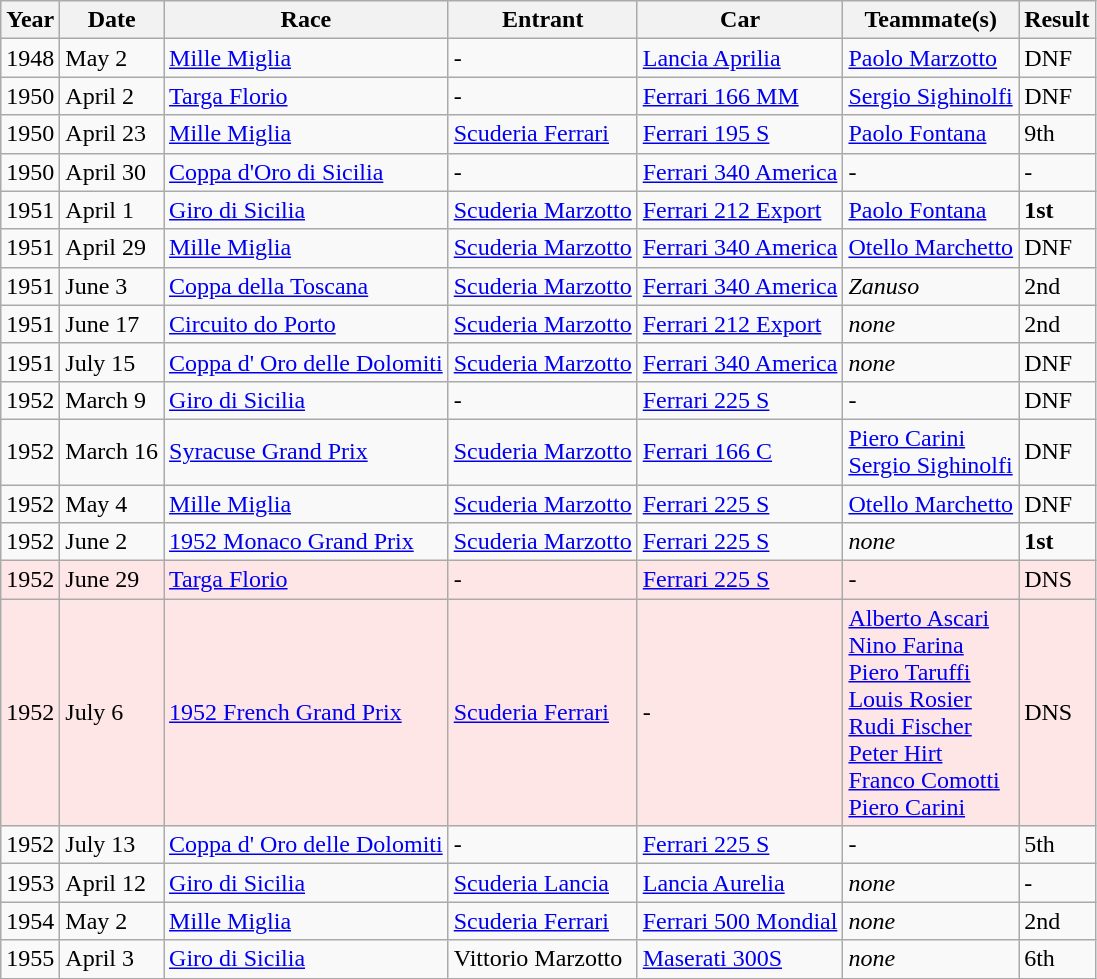<table class="wikitable sortable">
<tr>
<th>Year</th>
<th>Date</th>
<th>Race</th>
<th>Entrant</th>
<th>Car</th>
<th>Teammate(s)</th>
<th>Result</th>
</tr>
<tr>
<td>1948</td>
<td>May 2</td>
<td><a href='#'>Mille Miglia</a></td>
<td>-</td>
<td><a href='#'>Lancia Aprilia</a></td>
<td><a href='#'>Paolo Marzotto</a></td>
<td>DNF</td>
</tr>
<tr>
<td>1950</td>
<td>April 2</td>
<td><a href='#'>Targa Florio</a></td>
<td>-</td>
<td><a href='#'>Ferrari 166 MM</a></td>
<td><a href='#'>Sergio Sighinolfi</a></td>
<td>DNF</td>
</tr>
<tr>
<td>1950</td>
<td>April 23</td>
<td><a href='#'>Mille Miglia</a></td>
<td><a href='#'>Scuderia Ferrari</a></td>
<td><a href='#'>Ferrari 195 S</a></td>
<td><a href='#'>Paolo Fontana</a></td>
<td>9th</td>
</tr>
<tr>
<td>1950</td>
<td>April 30</td>
<td><a href='#'>Coppa d'Oro di Sicilia</a></td>
<td>-</td>
<td><a href='#'>Ferrari 340 America</a></td>
<td>-</td>
<td>-</td>
</tr>
<tr>
<td>1951</td>
<td>April 1</td>
<td><a href='#'>Giro di Sicilia</a></td>
<td><a href='#'>Scuderia Marzotto</a></td>
<td><a href='#'>Ferrari 212 Export</a></td>
<td><a href='#'>Paolo Fontana</a></td>
<td><strong>1st</strong></td>
</tr>
<tr>
<td>1951</td>
<td>April 29</td>
<td><a href='#'>Mille Miglia</a></td>
<td><a href='#'>Scuderia Marzotto</a></td>
<td><a href='#'>Ferrari 340 America</a></td>
<td><a href='#'>Otello Marchetto</a></td>
<td>DNF</td>
</tr>
<tr>
<td>1951</td>
<td>June 3</td>
<td><a href='#'>Coppa della Toscana</a></td>
<td><a href='#'>Scuderia Marzotto</a></td>
<td><a href='#'>Ferrari 340 America</a></td>
<td><em>Zanuso</em></td>
<td>2nd</td>
</tr>
<tr>
<td>1951</td>
<td>June 17</td>
<td><a href='#'>Circuito do Porto</a></td>
<td><a href='#'>Scuderia Marzotto</a></td>
<td><a href='#'>Ferrari 212 Export</a></td>
<td><em>none</em></td>
<td>2nd</td>
</tr>
<tr>
<td>1951</td>
<td>July 15</td>
<td><a href='#'>Coppa d' Oro delle Dolomiti</a></td>
<td><a href='#'>Scuderia Marzotto</a></td>
<td><a href='#'>Ferrari 340 America</a></td>
<td><em>none</em></td>
<td>DNF</td>
</tr>
<tr>
<td>1952</td>
<td>March 9</td>
<td><a href='#'>Giro di Sicilia</a></td>
<td>-</td>
<td><a href='#'>Ferrari 225 S</a></td>
<td>-</td>
<td>DNF</td>
</tr>
<tr>
<td>1952</td>
<td>March 16</td>
<td><a href='#'>Syracuse Grand Prix</a></td>
<td><a href='#'>Scuderia Marzotto</a></td>
<td><a href='#'>Ferrari 166 C</a></td>
<td><a href='#'>Piero Carini</a><br><a href='#'>Sergio Sighinolfi</a></td>
<td>DNF</td>
</tr>
<tr>
<td>1952</td>
<td>May 4</td>
<td><a href='#'>Mille Miglia</a></td>
<td><a href='#'>Scuderia Marzotto</a></td>
<td><a href='#'>Ferrari 225 S</a></td>
<td><a href='#'>Otello Marchetto</a></td>
<td>DNF</td>
</tr>
<tr>
<td>1952</td>
<td>June 2</td>
<td><a href='#'>1952 Monaco Grand Prix</a></td>
<td><a href='#'>Scuderia Marzotto</a></td>
<td><a href='#'>Ferrari 225 S</a></td>
<td><em>none</em></td>
<td><strong>1st</strong></td>
</tr>
<tr>
<td style="background:#ffe6e6;">1952</td>
<td style="background:#ffe6e6;">June 29</td>
<td style="background:#ffe6e6;"><a href='#'>Targa Florio</a></td>
<td style="background:#ffe6e6;">-</td>
<td style="background:#ffe6e6;"><a href='#'>Ferrari 225 S</a></td>
<td style="background:#ffe6e6;">-</td>
<td style="background:#ffe6e6;">DNS</td>
</tr>
<tr>
<td style="background:#ffe6e6;">1952</td>
<td style="background:#ffe6e6;">July 6</td>
<td style="background:#ffe6e6;"><a href='#'>1952 French Grand Prix</a></td>
<td style="background:#ffe6e6;"><a href='#'>Scuderia Ferrari</a></td>
<td style="background:#ffe6e6;">-</td>
<td style="background:#ffe6e6;"><a href='#'>Alberto Ascari</a><br><a href='#'>Nino Farina</a><br><a href='#'>Piero Taruffi</a><br><a href='#'>Louis Rosier</a><br><a href='#'>Rudi Fischer</a><br><a href='#'>Peter Hirt</a><br><a href='#'>Franco Comotti</a><br><a href='#'>Piero Carini</a></td>
<td style="background:#ffe6e6;">DNS</td>
</tr>
<tr>
<td>1952</td>
<td>July 13</td>
<td><a href='#'>Coppa d' Oro delle Dolomiti</a></td>
<td>-</td>
<td><a href='#'>Ferrari 225 S</a></td>
<td>-</td>
<td>5th</td>
</tr>
<tr>
<td>1953</td>
<td>April 12</td>
<td><a href='#'>Giro di Sicilia</a></td>
<td><a href='#'>Scuderia Lancia</a></td>
<td><a href='#'>Lancia Aurelia</a></td>
<td><em>none</em></td>
<td>-</td>
</tr>
<tr>
<td>1954</td>
<td>May 2</td>
<td><a href='#'>Mille Miglia</a></td>
<td><a href='#'>Scuderia Ferrari</a></td>
<td><a href='#'>Ferrari 500 Mondial</a></td>
<td><em>none</em></td>
<td>2nd</td>
</tr>
<tr>
<td>1955</td>
<td>April 3</td>
<td><a href='#'>Giro di Sicilia</a></td>
<td>Vittorio Marzotto</td>
<td><a href='#'>Maserati 300S</a></td>
<td><em>none</em></td>
<td>6th</td>
</tr>
</table>
